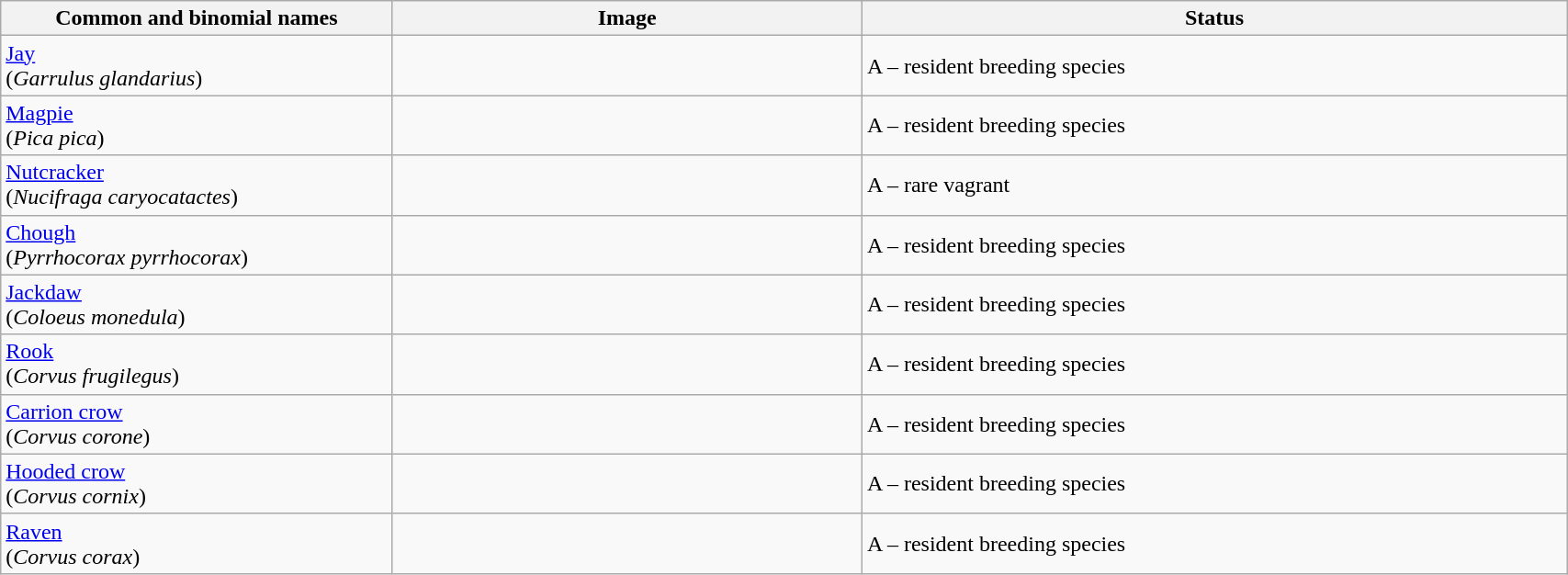<table width=90% class="wikitable">
<tr>
<th width=25%>Common and binomial names</th>
<th width=30%>Image</th>
<th width=45%>Status</th>
</tr>
<tr>
<td><a href='#'>Jay</a><br>(<em>Garrulus glandarius</em>)</td>
<td></td>
<td>A – resident breeding species</td>
</tr>
<tr>
<td><a href='#'>Magpie</a><br>(<em>Pica pica</em>)</td>
<td></td>
<td>A – resident breeding species</td>
</tr>
<tr>
<td><a href='#'>Nutcracker</a><br>(<em>Nucifraga caryocatactes</em>)</td>
<td></td>
<td>A – rare vagrant</td>
</tr>
<tr>
<td><a href='#'>Chough</a><br>(<em>Pyrrhocorax pyrrhocorax</em>)</td>
<td></td>
<td>A – resident breeding species</td>
</tr>
<tr>
<td><a href='#'>Jackdaw</a><br>(<em>Coloeus monedula</em>)</td>
<td></td>
<td>A – resident breeding species</td>
</tr>
<tr>
<td><a href='#'>Rook</a><br>(<em>Corvus frugilegus</em>)</td>
<td></td>
<td>A – resident breeding species</td>
</tr>
<tr>
<td><a href='#'>Carrion crow</a><br>(<em>Corvus corone</em>)</td>
<td></td>
<td>A – resident breeding species</td>
</tr>
<tr>
<td><a href='#'>Hooded crow</a><br>(<em>Corvus cornix</em>)</td>
<td></td>
<td>A – resident breeding species</td>
</tr>
<tr>
<td><a href='#'>Raven</a><br>(<em>Corvus corax</em>)</td>
<td></td>
<td>A – resident breeding species</td>
</tr>
</table>
